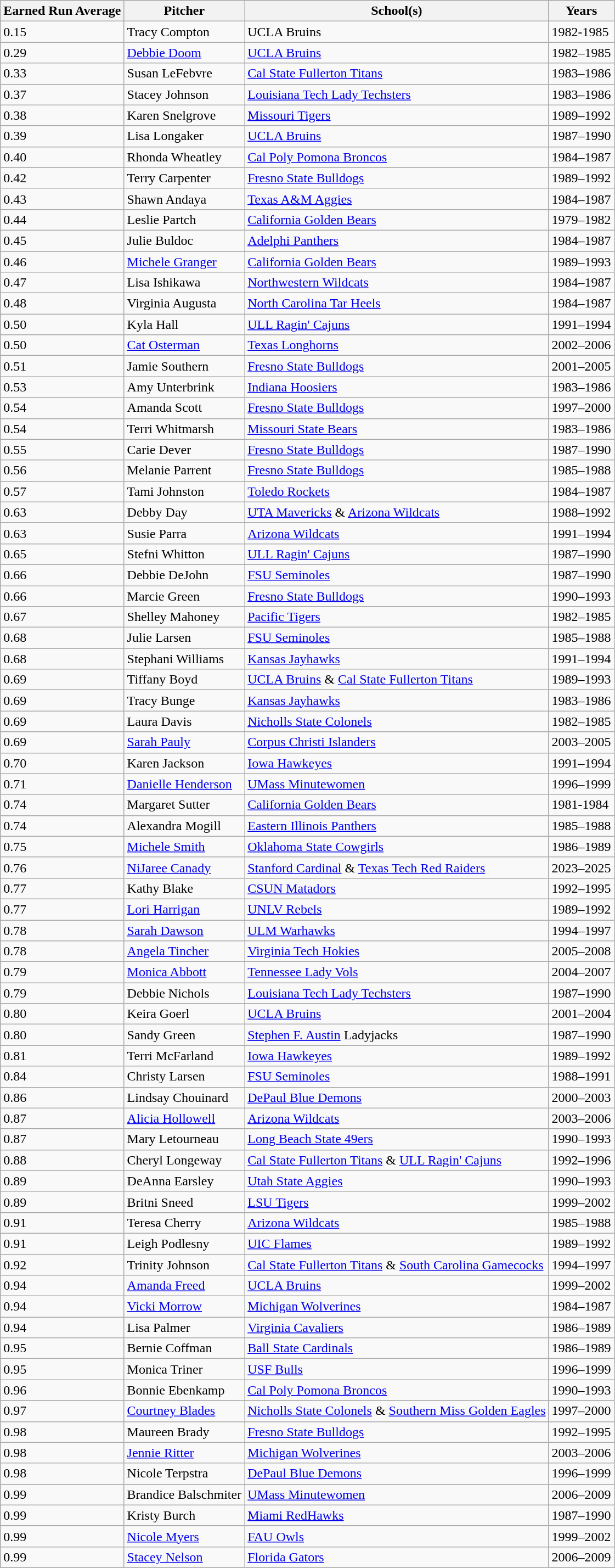<table class="sortable wikitable">
<tr>
<th>Earned Run Average</th>
<th>Pitcher</th>
<th>School(s)</th>
<th>Years</th>
</tr>
<tr>
<td>0.15</td>
<td>Tracy Compton</td>
<td>UCLA Bruins</td>
<td>1982-1985</td>
</tr>
<tr>
<td>0.29</td>
<td><a href='#'>Debbie Doom</a></td>
<td><a href='#'>UCLA Bruins</a></td>
<td>1982–1985</td>
</tr>
<tr>
<td>0.33</td>
<td>Susan LeFebvre</td>
<td><a href='#'>Cal State Fullerton Titans</a></td>
<td>1983–1986</td>
</tr>
<tr>
<td>0.37</td>
<td>Stacey Johnson</td>
<td><a href='#'>Louisiana Tech Lady Techsters</a></td>
<td>1983–1986</td>
</tr>
<tr>
<td>0.38</td>
<td>Karen Snelgrove</td>
<td><a href='#'>Missouri Tigers</a></td>
<td>1989–1992</td>
</tr>
<tr>
<td>0.39</td>
<td>Lisa Longaker</td>
<td><a href='#'>UCLA Bruins</a></td>
<td>1987–1990</td>
</tr>
<tr>
<td>0.40</td>
<td>Rhonda Wheatley</td>
<td><a href='#'>Cal Poly Pomona Broncos</a></td>
<td>1984–1987</td>
</tr>
<tr>
<td>0.42</td>
<td>Terry Carpenter</td>
<td><a href='#'>Fresno State Bulldogs</a></td>
<td>1989–1992</td>
</tr>
<tr>
<td>0.43</td>
<td>Shawn Andaya</td>
<td><a href='#'>Texas A&M Aggies</a></td>
<td>1984–1987</td>
</tr>
<tr>
<td>0.44</td>
<td>Leslie Partch</td>
<td><a href='#'>California Golden Bears</a></td>
<td>1979–1982</td>
</tr>
<tr>
<td>0.45</td>
<td>Julie Buldoc</td>
<td><a href='#'>Adelphi Panthers</a></td>
<td>1984–1987</td>
</tr>
<tr>
<td>0.46</td>
<td><a href='#'>Michele Granger</a></td>
<td><a href='#'>California Golden Bears</a></td>
<td>1989–1993</td>
</tr>
<tr>
<td>0.47</td>
<td>Lisa Ishikawa</td>
<td><a href='#'>Northwestern Wildcats</a></td>
<td>1984–1987</td>
</tr>
<tr>
<td>0.48</td>
<td>Virginia Augusta</td>
<td><a href='#'>North Carolina Tar Heels</a></td>
<td>1984–1987</td>
</tr>
<tr>
<td>0.50</td>
<td>Kyla Hall</td>
<td><a href='#'>ULL Ragin' Cajuns</a></td>
<td>1991–1994</td>
</tr>
<tr>
<td>0.50</td>
<td><a href='#'>Cat Osterman</a></td>
<td><a href='#'>Texas Longhorns</a></td>
<td>2002–2006</td>
</tr>
<tr>
<td>0.51</td>
<td>Jamie Southern</td>
<td><a href='#'>Fresno State Bulldogs</a></td>
<td>2001–2005</td>
</tr>
<tr>
<td>0.53</td>
<td>Amy Unterbrink</td>
<td><a href='#'>Indiana Hoosiers</a></td>
<td>1983–1986</td>
</tr>
<tr>
<td>0.54</td>
<td>Amanda Scott</td>
<td><a href='#'>Fresno State Bulldogs</a></td>
<td>1997–2000</td>
</tr>
<tr>
<td>0.54</td>
<td>Terri Whitmarsh</td>
<td><a href='#'>Missouri State Bears</a></td>
<td>1983–1986</td>
</tr>
<tr>
<td>0.55</td>
<td>Carie Dever</td>
<td><a href='#'>Fresno State Bulldogs</a></td>
<td>1987–1990</td>
</tr>
<tr>
<td>0.56</td>
<td>Melanie Parrent</td>
<td><a href='#'>Fresno State Bulldogs</a></td>
<td>1985–1988</td>
</tr>
<tr>
<td>0.57</td>
<td>Tami Johnston</td>
<td><a href='#'>Toledo Rockets</a></td>
<td>1984–1987</td>
</tr>
<tr>
<td>0.63</td>
<td>Debby Day</td>
<td><a href='#'>UTA Mavericks</a> & <a href='#'>Arizona Wildcats</a></td>
<td>1988–1992</td>
</tr>
<tr>
<td>0.63</td>
<td>Susie Parra</td>
<td><a href='#'>Arizona Wildcats</a></td>
<td>1991–1994</td>
</tr>
<tr>
<td>0.65</td>
<td>Stefni Whitton</td>
<td><a href='#'>ULL Ragin' Cajuns</a></td>
<td>1987–1990</td>
</tr>
<tr>
<td>0.66</td>
<td>Debbie DeJohn</td>
<td><a href='#'>FSU Seminoles</a></td>
<td>1987–1990</td>
</tr>
<tr>
<td>0.66</td>
<td>Marcie Green</td>
<td><a href='#'>Fresno State Bulldogs</a></td>
<td>1990–1993</td>
</tr>
<tr>
<td>0.67</td>
<td>Shelley Mahoney</td>
<td><a href='#'>Pacific Tigers</a></td>
<td>1982–1985</td>
</tr>
<tr>
<td>0.68</td>
<td>Julie Larsen</td>
<td><a href='#'>FSU Seminoles</a></td>
<td>1985–1988</td>
</tr>
<tr>
<td>0.68</td>
<td>Stephani Williams</td>
<td><a href='#'>Kansas Jayhawks</a></td>
<td>1991–1994</td>
</tr>
<tr>
<td>0.69</td>
<td>Tiffany Boyd</td>
<td><a href='#'>UCLA Bruins</a> & <a href='#'>Cal State Fullerton Titans</a></td>
<td>1989–1993</td>
</tr>
<tr>
<td>0.69</td>
<td>Tracy Bunge</td>
<td><a href='#'>Kansas Jayhawks</a></td>
<td>1983–1986</td>
</tr>
<tr>
<td>0.69</td>
<td>Laura Davis</td>
<td><a href='#'>Nicholls State Colonels</a></td>
<td>1982–1985</td>
</tr>
<tr>
<td>0.69</td>
<td><a href='#'>Sarah Pauly</a></td>
<td><a href='#'>Corpus Christi Islanders</a></td>
<td>2003–2005</td>
</tr>
<tr>
<td>0.70</td>
<td>Karen Jackson</td>
<td><a href='#'>Iowa Hawkeyes</a></td>
<td>1991–1994</td>
</tr>
<tr>
<td>0.71</td>
<td><a href='#'>Danielle Henderson</a></td>
<td><a href='#'>UMass Minutewomen</a></td>
<td>1996–1999</td>
</tr>
<tr>
<td>0.74</td>
<td>Margaret Sutter</td>
<td><a href='#'>California Golden Bears</a></td>
<td>1981-1984</td>
</tr>
<tr>
<td>0.74</td>
<td>Alexandra Mogill</td>
<td><a href='#'>Eastern Illinois Panthers</a></td>
<td>1985–1988</td>
</tr>
<tr>
<td>0.75</td>
<td><a href='#'>Michele Smith</a></td>
<td><a href='#'>Oklahoma State Cowgirls</a></td>
<td>1986–1989</td>
</tr>
<tr>
<td>0.76</td>
<td><a href='#'>NiJaree Canady</a></td>
<td><a href='#'>Stanford Cardinal</a> & <a href='#'>Texas Tech Red Raiders</a></td>
<td>2023–2025</td>
</tr>
<tr>
<td>0.77</td>
<td>Kathy Blake</td>
<td><a href='#'>CSUN Matadors</a></td>
<td>1992–1995</td>
</tr>
<tr>
<td>0.77</td>
<td><a href='#'>Lori Harrigan</a></td>
<td><a href='#'>UNLV Rebels</a></td>
<td>1989–1992</td>
</tr>
<tr>
<td>0.78</td>
<td><a href='#'>Sarah Dawson</a></td>
<td><a href='#'>ULM Warhawks</a></td>
<td>1994–1997</td>
</tr>
<tr>
<td>0.78</td>
<td><a href='#'>Angela Tincher</a></td>
<td><a href='#'>Virginia Tech Hokies</a></td>
<td>2005–2008</td>
</tr>
<tr>
<td>0.79</td>
<td><a href='#'>Monica Abbott</a></td>
<td><a href='#'>Tennessee Lady Vols</a></td>
<td>2004–2007</td>
</tr>
<tr>
<td>0.79</td>
<td>Debbie Nichols</td>
<td><a href='#'>Louisiana Tech Lady Techsters</a></td>
<td>1987–1990</td>
</tr>
<tr>
<td>0.80</td>
<td>Keira Goerl</td>
<td><a href='#'>UCLA Bruins</a></td>
<td>2001–2004</td>
</tr>
<tr>
<td>0.80</td>
<td>Sandy Green</td>
<td><a href='#'>Stephen F. Austin</a> Ladyjacks</td>
<td>1987–1990</td>
</tr>
<tr>
<td>0.81</td>
<td>Terri McFarland</td>
<td><a href='#'>Iowa Hawkeyes</a></td>
<td>1989–1992</td>
</tr>
<tr>
<td>0.84</td>
<td>Christy Larsen</td>
<td><a href='#'>FSU Seminoles</a></td>
<td>1988–1991</td>
</tr>
<tr>
<td>0.86</td>
<td>Lindsay Chouinard</td>
<td><a href='#'>DePaul Blue Demons</a></td>
<td>2000–2003</td>
</tr>
<tr>
<td>0.87</td>
<td><a href='#'>Alicia Hollowell</a></td>
<td><a href='#'>Arizona Wildcats</a></td>
<td>2003–2006</td>
</tr>
<tr>
<td>0.87</td>
<td>Mary Letourneau</td>
<td><a href='#'>Long Beach State 49ers</a></td>
<td>1990–1993</td>
</tr>
<tr>
<td>0.88</td>
<td>Cheryl Longeway</td>
<td><a href='#'>Cal State Fullerton Titans</a> & <a href='#'>ULL Ragin' Cajuns</a></td>
<td>1992–1996</td>
</tr>
<tr>
<td>0.89</td>
<td>DeAnna Earsley</td>
<td><a href='#'>Utah State Aggies</a></td>
<td>1990–1993</td>
</tr>
<tr>
<td>0.89</td>
<td>Britni Sneed</td>
<td><a href='#'>LSU Tigers</a></td>
<td>1999–2002</td>
</tr>
<tr>
<td>0.91</td>
<td>Teresa Cherry</td>
<td><a href='#'>Arizona Wildcats</a></td>
<td>1985–1988</td>
</tr>
<tr>
<td>0.91</td>
<td>Leigh Podlesny</td>
<td><a href='#'>UIC Flames</a></td>
<td>1989–1992</td>
</tr>
<tr>
<td>0.92</td>
<td>Trinity Johnson</td>
<td><a href='#'>Cal State Fullerton Titans</a> & <a href='#'>South Carolina Gamecocks</a></td>
<td>1994–1997</td>
</tr>
<tr>
<td>0.94</td>
<td><a href='#'>Amanda Freed</a></td>
<td><a href='#'>UCLA Bruins</a></td>
<td>1999–2002</td>
</tr>
<tr>
<td>0.94</td>
<td><a href='#'>Vicki Morrow</a></td>
<td><a href='#'>Michigan Wolverines</a></td>
<td>1984–1987</td>
</tr>
<tr>
<td>0.94</td>
<td>Lisa Palmer</td>
<td><a href='#'>Virginia Cavaliers</a></td>
<td>1986–1989</td>
</tr>
<tr>
<td>0.95</td>
<td>Bernie Coffman</td>
<td><a href='#'>Ball State Cardinals</a></td>
<td>1986–1989</td>
</tr>
<tr>
<td>0.95</td>
<td>Monica Triner</td>
<td><a href='#'>USF Bulls</a></td>
<td>1996–1999</td>
</tr>
<tr>
<td>0.96</td>
<td>Bonnie Ebenkamp</td>
<td><a href='#'>Cal Poly Pomona Broncos</a></td>
<td>1990–1993</td>
</tr>
<tr>
<td>0.97</td>
<td><a href='#'>Courtney Blades</a></td>
<td><a href='#'>Nicholls State Colonels</a> & <a href='#'>Southern Miss Golden Eagles</a></td>
<td>1997–2000</td>
</tr>
<tr>
<td>0.98</td>
<td>Maureen Brady</td>
<td><a href='#'>Fresno State Bulldogs</a></td>
<td>1992–1995</td>
</tr>
<tr>
<td>0.98</td>
<td><a href='#'>Jennie Ritter</a></td>
<td><a href='#'>Michigan Wolverines</a></td>
<td>2003–2006</td>
</tr>
<tr>
<td>0.98</td>
<td>Nicole Terpstra</td>
<td><a href='#'>DePaul Blue Demons</a></td>
<td>1996–1999</td>
</tr>
<tr>
<td>0.99</td>
<td>Brandice Balschmiter</td>
<td><a href='#'>UMass Minutewomen</a></td>
<td>2006–2009</td>
</tr>
<tr>
<td>0.99</td>
<td>Kristy Burch</td>
<td><a href='#'>Miami RedHawks</a></td>
<td>1987–1990</td>
</tr>
<tr>
<td>0.99</td>
<td><a href='#'>Nicole Myers</a></td>
<td><a href='#'>FAU Owls</a></td>
<td>1999–2002</td>
</tr>
<tr>
<td>0.99</td>
<td><a href='#'>Stacey Nelson</a></td>
<td><a href='#'>Florida Gators</a></td>
<td>2006–2009</td>
</tr>
</table>
